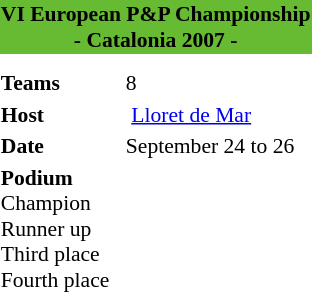<table class="toccolours" style="float: right; margin: 0 0 1em 1em; font-size: 90%;">
<tr>
<td colspan="2" style="background: #66bb33; text-align: center;"><strong>VI European P&P Championship <br>- Catalonia 2007 -</strong></td>
</tr>
<tr>
<td colspan="2" style="text-align: center;"></td>
</tr>
<tr style="vertical-align:top;">
<td colspan=2></td>
</tr>
<tr style="vertical-align:top;">
<td><strong>Teams</strong></td>
<td>8</td>
</tr>
<tr style="vertical-align:top;">
<td><strong>Host</strong></td>
<td> <a href='#'>Lloret de Mar</a></td>
</tr>
<tr style="vertical-align:top;">
<td><strong>Date</strong></td>
<td>September 24 to 26</td>
</tr>
<tr style="vertical-align:top;">
<td><strong>Podium</strong><br> Champion<br> Runner up<br> Third place<br>Fourth place</td>
<td><br> <br><br> <br></td>
</tr>
</table>
